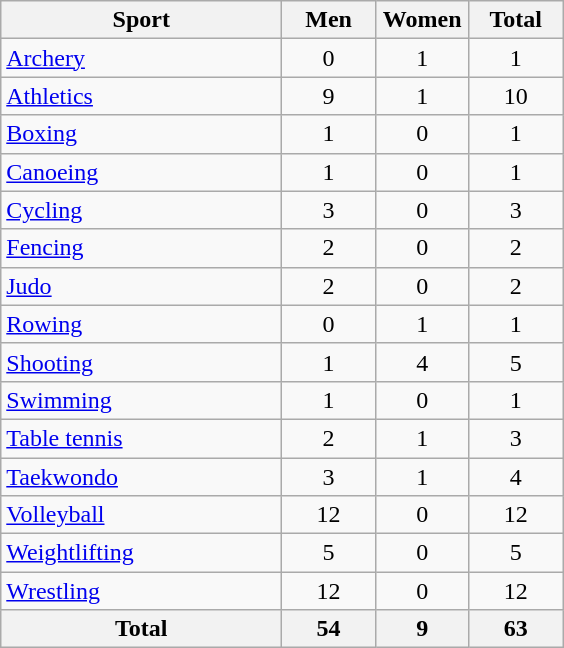<table class="wikitable sortable" style="text-align:center;">
<tr>
<th width=180>Sport</th>
<th width=55>Men</th>
<th width=55>Women</th>
<th width=55>Total</th>
</tr>
<tr>
<td align=left><a href='#'>Archery</a></td>
<td>0</td>
<td>1</td>
<td>1</td>
</tr>
<tr>
<td align=left><a href='#'>Athletics</a></td>
<td>9</td>
<td>1</td>
<td>10</td>
</tr>
<tr>
<td align=left><a href='#'>Boxing</a></td>
<td>1</td>
<td>0</td>
<td>1</td>
</tr>
<tr>
<td align=left><a href='#'>Canoeing</a></td>
<td>1</td>
<td>0</td>
<td>1</td>
</tr>
<tr>
<td align=left><a href='#'>Cycling</a></td>
<td>3</td>
<td>0</td>
<td>3</td>
</tr>
<tr>
<td align=left><a href='#'>Fencing</a></td>
<td>2</td>
<td>0</td>
<td>2</td>
</tr>
<tr>
<td align=left><a href='#'>Judo</a></td>
<td>2</td>
<td>0</td>
<td>2</td>
</tr>
<tr>
<td align=left><a href='#'>Rowing</a></td>
<td>0</td>
<td>1</td>
<td>1</td>
</tr>
<tr>
<td align=left><a href='#'>Shooting</a></td>
<td>1</td>
<td>4</td>
<td>5</td>
</tr>
<tr>
<td align=left><a href='#'>Swimming</a></td>
<td>1</td>
<td>0</td>
<td>1</td>
</tr>
<tr>
<td align=left><a href='#'>Table tennis</a></td>
<td>2</td>
<td>1</td>
<td>3</td>
</tr>
<tr>
<td align=left><a href='#'>Taekwondo</a></td>
<td>3</td>
<td>1</td>
<td>4</td>
</tr>
<tr>
<td align=left><a href='#'>Volleyball</a></td>
<td>12</td>
<td>0</td>
<td>12</td>
</tr>
<tr>
<td align=left><a href='#'>Weightlifting</a></td>
<td>5</td>
<td>0</td>
<td>5</td>
</tr>
<tr>
<td align=left><a href='#'>Wrestling</a></td>
<td>12</td>
<td>0</td>
<td>12</td>
</tr>
<tr class="sortbottom">
<th>Total</th>
<th>54</th>
<th>9</th>
<th>63</th>
</tr>
</table>
